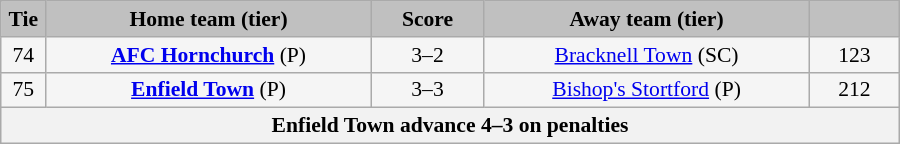<table class="wikitable" style="width: 600px; background:WhiteSmoke; text-align:center; font-size:90%">
<tr>
<td scope="col" style="width:  5.00%; background:silver;"><strong>Tie</strong></td>
<td scope="col" style="width: 36.25%; background:silver;"><strong>Home team (tier)</strong></td>
<td scope="col" style="width: 12.50%; background:silver;"><strong>Score</strong></td>
<td scope="col" style="width: 36.25%; background:silver;"><strong>Away team (tier)</strong></td>
<td scope="col" style="width: 10.00%; background:silver;"><strong></strong></td>
</tr>
<tr>
<td>74</td>
<td><strong><a href='#'>AFC Hornchurch</a></strong> (P)</td>
<td>3–2</td>
<td><a href='#'>Bracknell Town</a> (SC)</td>
<td>123</td>
</tr>
<tr>
<td>75</td>
<td><strong><a href='#'>Enfield Town</a></strong> (P)</td>
<td>3–3</td>
<td><a href='#'>Bishop's Stortford</a> (P)</td>
<td>212</td>
</tr>
<tr>
<th colspan="5">Enfield Town advance 4–3 on penalties</th>
</tr>
</table>
